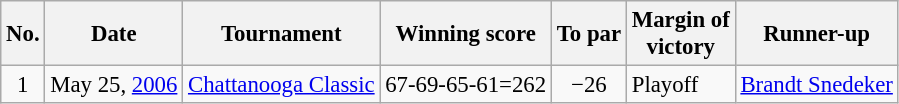<table class="wikitable" style="font-size:95%;">
<tr>
<th>No.</th>
<th>Date</th>
<th>Tournament</th>
<th>Winning score</th>
<th>To par</th>
<th>Margin of<br>victory</th>
<th>Runner-up</th>
</tr>
<tr>
<td align=center>1</td>
<td align=right>May 25, <a href='#'>2006</a></td>
<td><a href='#'>Chattanooga Classic</a></td>
<td align=right>67-69-65-61=262</td>
<td align=center>−26</td>
<td>Playoff</td>
<td> <a href='#'>Brandt Snedeker</a></td>
</tr>
</table>
